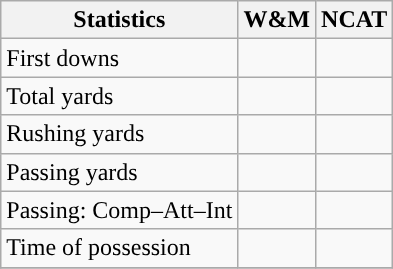<table class="wikitable" style="float: left;">
<tr>
<th>Statistics</th>
<th>W&M</th>
<th>NCAT</th>
</tr>
<tr>
<td>First downs</td>
<td></td>
<td></td>
</tr>
<tr>
<td>Total yards</td>
<td></td>
<td></td>
</tr>
<tr>
<td>Rushing yards</td>
<td></td>
<td></td>
</tr>
<tr>
<td>Passing yards</td>
<td></td>
<td></td>
</tr>
<tr>
<td>Passing: Comp–Att–Int</td>
<td></td>
<td></td>
</tr>
<tr>
<td>Time of possession</td>
<td></td>
<td></td>
</tr>
<tr>
</tr>
</table>
